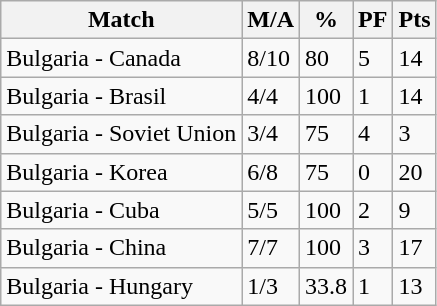<table class="wikitable">
<tr>
<th>Match</th>
<th>M/A</th>
<th>%</th>
<th>PF</th>
<th>Pts</th>
</tr>
<tr>
<td> Bulgaria -  Canada</td>
<td>8/10</td>
<td>80</td>
<td>5</td>
<td>14</td>
</tr>
<tr>
<td> Bulgaria -  Brasil</td>
<td>4/4</td>
<td>100</td>
<td>1</td>
<td>14</td>
</tr>
<tr>
<td> Bulgaria -  Soviet Union</td>
<td>3/4</td>
<td>75</td>
<td>4</td>
<td>3</td>
</tr>
<tr>
<td> Bulgaria -  Korea</td>
<td>6/8</td>
<td>75</td>
<td>0</td>
<td>20</td>
</tr>
<tr>
<td> Bulgaria -  Cuba</td>
<td>5/5</td>
<td>100</td>
<td>2</td>
<td>9</td>
</tr>
<tr>
<td> Bulgaria -  China</td>
<td>7/7</td>
<td>100</td>
<td>3</td>
<td>17</td>
</tr>
<tr>
<td> Bulgaria -  Hungary</td>
<td>1/3</td>
<td>33.8</td>
<td>1</td>
<td>13</td>
</tr>
</table>
